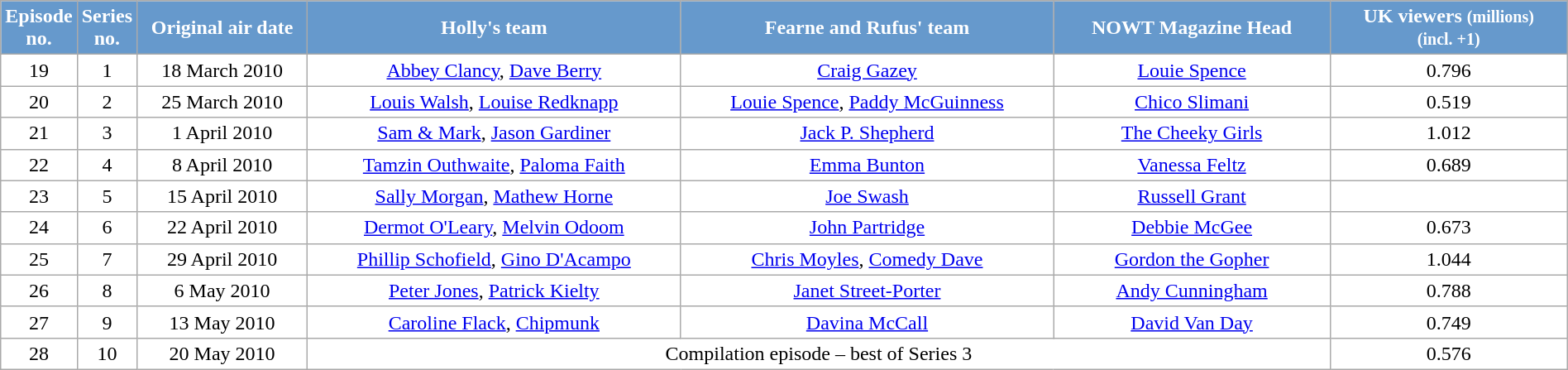<table class="wikitable" style="width:100%; background:#fff; text-align:center;">
<tr style="color:White">
<th style="background:#69c; width:20px;">Episode<br>no.</th>
<th style="background:#69c; width:20px;">Series<br>no.</th>
<th style="background:#69c; width:130px;">Original air date</th>
<th style="background:#69c;">Holly's team</th>
<th style="background:#69c;">Fearne and Rufus' team</th>
<th style="background:#69c;">NOWT Magazine Head</th>
<th style="background:#69c;">UK viewers <small>(millions)</small><br><small>(incl. +1)</small></th>
</tr>
<tr>
<td>19</td>
<td>1</td>
<td>18 March 2010</td>
<td><a href='#'>Abbey Clancy</a>, <a href='#'>Dave Berry</a></td>
<td><a href='#'>Craig Gazey</a></td>
<td><a href='#'>Louie Spence</a></td>
<td>0.796</td>
</tr>
<tr>
<td>20</td>
<td>2</td>
<td>25 March 2010</td>
<td><a href='#'>Louis Walsh</a>, <a href='#'>Louise Redknapp</a></td>
<td><a href='#'>Louie Spence</a>, <a href='#'>Paddy McGuinness</a></td>
<td><a href='#'>Chico Slimani</a></td>
<td>0.519</td>
</tr>
<tr>
<td>21</td>
<td>3</td>
<td>1 April 2010</td>
<td><a href='#'>Sam & Mark</a>, <a href='#'>Jason Gardiner</a></td>
<td><a href='#'>Jack P. Shepherd</a></td>
<td><a href='#'>The Cheeky Girls</a></td>
<td>1.012</td>
</tr>
<tr>
<td>22</td>
<td>4</td>
<td>8 April 2010</td>
<td><a href='#'>Tamzin Outhwaite</a>, <a href='#'>Paloma Faith</a></td>
<td><a href='#'>Emma Bunton</a></td>
<td><a href='#'>Vanessa Feltz</a></td>
<td>0.689</td>
</tr>
<tr>
<td>23</td>
<td>5</td>
<td>15 April 2010</td>
<td><a href='#'>Sally Morgan</a>, <a href='#'>Mathew Horne</a></td>
<td><a href='#'>Joe Swash</a></td>
<td><a href='#'>Russell Grant</a></td>
<td></td>
</tr>
<tr>
<td>24</td>
<td>6</td>
<td>22 April 2010</td>
<td><a href='#'>Dermot O'Leary</a>, <a href='#'>Melvin Odoom</a></td>
<td><a href='#'>John Partridge</a></td>
<td><a href='#'>Debbie McGee</a></td>
<td>0.673</td>
</tr>
<tr>
<td>25</td>
<td>7</td>
<td>29 April 2010</td>
<td><a href='#'>Phillip Schofield</a>, <a href='#'>Gino D'Acampo</a></td>
<td><a href='#'>Chris Moyles</a>, <a href='#'>Comedy Dave</a></td>
<td><a href='#'>Gordon the Gopher</a></td>
<td>1.044</td>
</tr>
<tr>
<td>26</td>
<td>8</td>
<td>6 May 2010</td>
<td><a href='#'>Peter Jones</a>, <a href='#'>Patrick Kielty</a></td>
<td><a href='#'>Janet Street-Porter</a></td>
<td><a href='#'>Andy Cunningham</a></td>
<td>0.788</td>
</tr>
<tr>
<td>27</td>
<td>9</td>
<td>13 May 2010</td>
<td><a href='#'>Caroline Flack</a>, <a href='#'>Chipmunk</a></td>
<td><a href='#'>Davina McCall</a></td>
<td><a href='#'>David Van Day</a></td>
<td>0.749</td>
</tr>
<tr>
<td>28</td>
<td>10</td>
<td>20 May 2010</td>
<td colspan=3>Compilation episode – best of Series 3</td>
<td>0.576</td>
</tr>
</table>
